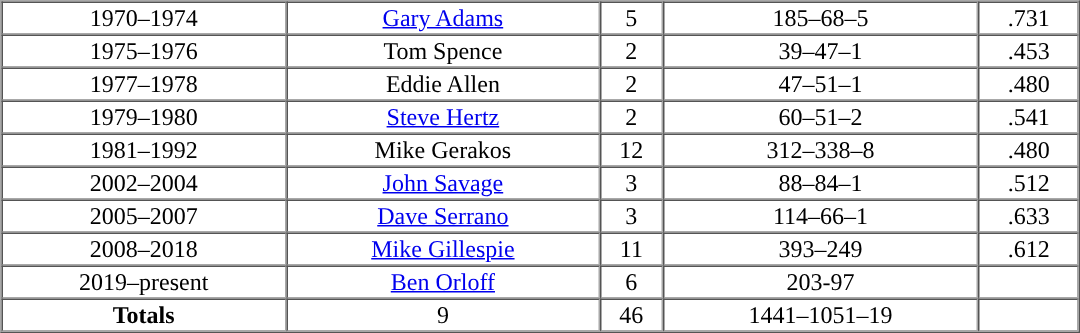<table cellpadding="1" border="1" cellspacing="0" style="width:57%;">
<tr style="text-align:center">
</tr>
<tr style="text-align:center;">
<td>1970–1974</td>
<td><a href='#'>Gary Adams</a></td>
<td>5</td>
<td>185–68–5</td>
<td>.731</td>
</tr>
<tr style="text-align:center;">
<td>1975–1976</td>
<td>Tom Spence</td>
<td>2</td>
<td>39–47–1</td>
<td>.453</td>
</tr>
<tr style="text-align:center;">
<td>1977–1978</td>
<td>Eddie Allen</td>
<td>2</td>
<td>47–51–1</td>
<td>.480</td>
</tr>
<tr style="text-align:center;">
<td>1979–1980</td>
<td><a href='#'>Steve Hertz</a></td>
<td>2</td>
<td>60–51–2</td>
<td>.541</td>
</tr>
<tr style="text-align:center;">
<td>1981–1992</td>
<td>Mike Gerakos</td>
<td>12</td>
<td>312–338–8</td>
<td>.480</td>
</tr>
<tr style="text-align:center;">
<td>2002–2004</td>
<td><a href='#'>John Savage</a></td>
<td>3</td>
<td>88–84–1</td>
<td>.512</td>
</tr>
<tr style="text-align:center;">
<td>2005–2007</td>
<td><a href='#'>Dave Serrano</a></td>
<td>3</td>
<td>114–66–1</td>
<td>.633</td>
</tr>
<tr style="text-align:center;">
<td>2008–2018</td>
<td><a href='#'>Mike Gillespie</a></td>
<td>11</td>
<td>393–249</td>
<td>.612</td>
</tr>
<tr style="text-align:center;">
<td>2019–present</td>
<td><a href='#'>Ben Orloff</a></td>
<td>6</td>
<td>203-97</td>
<td></td>
</tr>
<tr style="text-align:center; ">
<td><strong>Totals</strong></td>
<td>9</td>
<td>46</td>
<td>1441–1051–19</td>
<td></td>
</tr>
</table>
